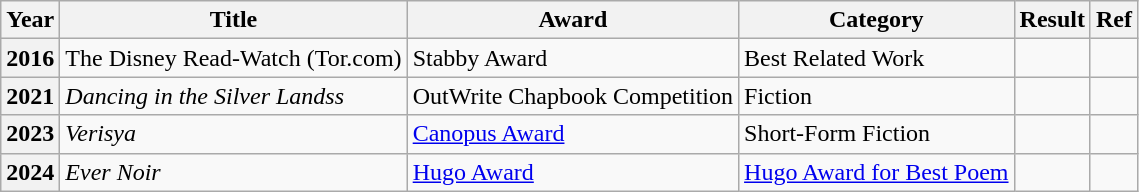<table class="wikitable sortable">
<tr>
<th>Year</th>
<th>Title</th>
<th>Award</th>
<th>Category</th>
<th>Result</th>
<th>Ref</th>
</tr>
<tr>
<th rowspan="1">2016</th>
<td rowspan="1">The Disney Read-Watch (Tor.com)</td>
<td>Stabby Award</td>
<td>Best Related Work</td>
<td></td>
<td></td>
</tr>
<tr>
<th rowspan="1">2021</th>
<td rowspan="1"><em>Dancing in the Silver Landss</em></td>
<td>OutWrite Chapbook Competition</td>
<td>Fiction</td>
<td></td>
<td></td>
</tr>
<tr>
<th rowspan="1">2023</th>
<td rowspan="1"><em>Verisya</em></td>
<td><a href='#'>Canopus Award</a></td>
<td>Short-Form Fiction</td>
<td></td>
<td></td>
</tr>
<tr>
<th rowspan="1">2024</th>
<td rowspan="1"><em>Ever Noir</em></td>
<td><a href='#'>Hugo Award</a></td>
<td><a href='#'>Hugo Award for Best Poem</a></td>
<td></td>
<td></td>
</tr>
</table>
